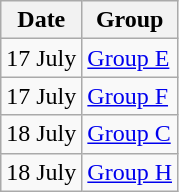<table class="wikitable">
<tr>
<th>Date</th>
<th>Group</th>
</tr>
<tr>
<td style="text-align:right;">17 July</td>
<td style="text-align:left;"><a href='#'>Group E</a></td>
</tr>
<tr>
<td style="text-align:right;">17 July</td>
<td style="text-align:left;"><a href='#'>Group F</a></td>
</tr>
<tr>
<td style="text-align:right;">18 July</td>
<td style="text-align:left;"><a href='#'>Group C</a></td>
</tr>
<tr>
<td style="text-align:right;">18 July</td>
<td style="text-align:left;"><a href='#'>Group H</a></td>
</tr>
</table>
